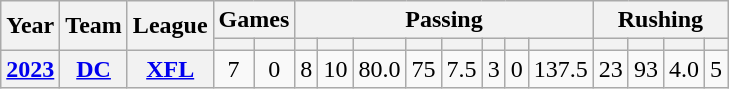<table class="wikitable" style="text-align:center;">
<tr>
<th rowspan="2">Year</th>
<th rowspan="2">Team</th>
<th rowspan="2">League</th>
<th colspan="2">Games</th>
<th colspan="8">Passing</th>
<th colspan="4">Rushing</th>
</tr>
<tr>
<th></th>
<th></th>
<th></th>
<th></th>
<th></th>
<th></th>
<th></th>
<th></th>
<th></th>
<th></th>
<th></th>
<th></th>
<th></th>
<th></th>
</tr>
<tr>
<th><a href='#'>2023</a></th>
<th><a href='#'>DC</a></th>
<th><a href='#'>XFL</a></th>
<td>7</td>
<td>0</td>
<td>8</td>
<td>10</td>
<td>80.0</td>
<td>75</td>
<td>7.5</td>
<td>3</td>
<td>0</td>
<td>137.5</td>
<td>23</td>
<td>93</td>
<td>4.0</td>
<td>5</td>
</tr>
</table>
